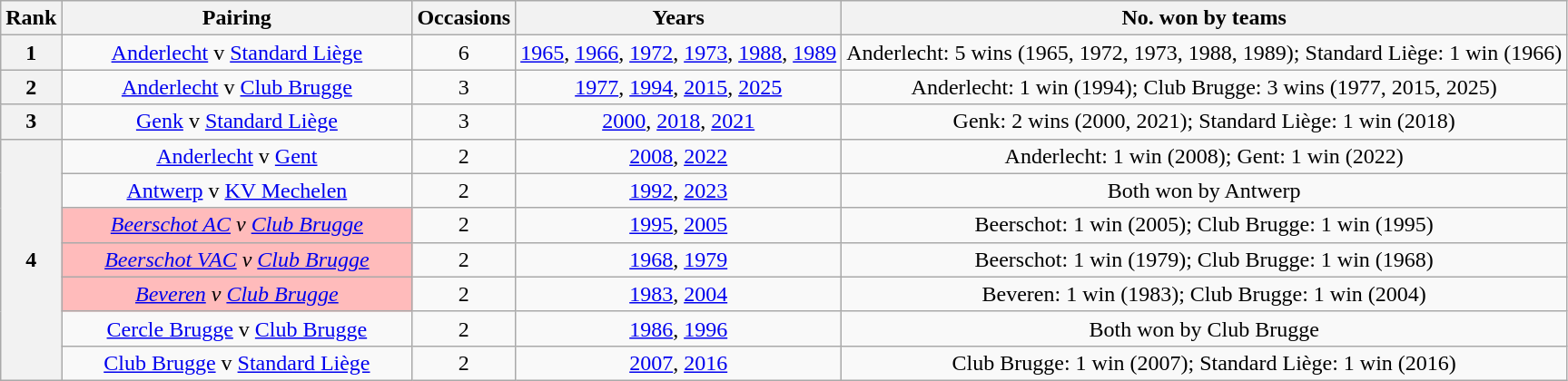<table class="wikitable" style="text-align:center">
<tr>
<th>Rank</th>
<th style="width:250px">Pairing</th>
<th>Occasions</th>
<th>Years</th>
<th>No. won by teams</th>
</tr>
<tr>
<th>1</th>
<td><a href='#'>Anderlecht</a> v <a href='#'>Standard Liège</a></td>
<td>6</td>
<td><a href='#'>1965</a>, <a href='#'>1966</a>, <a href='#'>1972</a>, <a href='#'>1973</a>, <a href='#'>1988</a>, <a href='#'>1989</a></td>
<td>Anderlecht: 5 wins (1965, 1972, 1973, 1988, 1989); Standard Liège: 1 win (1966)</td>
</tr>
<tr>
<th>2</th>
<td><a href='#'>Anderlecht</a> v <a href='#'>Club Brugge</a></td>
<td>3</td>
<td><a href='#'>1977</a>, <a href='#'>1994</a>, <a href='#'>2015</a>, <a href='#'>2025</a></td>
<td>Anderlecht: 1 win (1994); Club Brugge: 3 wins (1977, 2015, 2025)</td>
</tr>
<tr>
<th>3</th>
<td><a href='#'>Genk</a> v <a href='#'>Standard Liège</a></td>
<td>3</td>
<td><a href='#'>2000</a>, <a href='#'>2018</a>, <a href='#'>2021</a></td>
<td>Genk: 2 wins (2000, 2021); Standard Liège: 1 win (2018)</td>
</tr>
<tr>
<th rowspan="7">4</th>
<td><a href='#'>Anderlecht</a> v <a href='#'>Gent</a></td>
<td>2</td>
<td><a href='#'>2008</a>, <a href='#'>2022</a></td>
<td>Anderlecht: 1 win (2008); Gent: 1 win (2022)</td>
</tr>
<tr>
<td><a href='#'>Antwerp</a> v <a href='#'>KV Mechelen</a></td>
<td>2</td>
<td><a href='#'>1992</a>, <a href='#'>2023</a></td>
<td>Both won by Antwerp</td>
</tr>
<tr>
<td align="center" bgcolor="#FFBBBB"><em><a href='#'>Beerschot AC</a> v <a href='#'>Club Brugge</a></em></td>
<td>2</td>
<td><a href='#'>1995</a>, <a href='#'>2005</a></td>
<td>Beerschot: 1 win (2005); Club Brugge: 1 win (1995)</td>
</tr>
<tr>
<td align="center" bgcolor="#FFBBBB"><em><a href='#'>Beerschot VAC</a> v <a href='#'>Club Brugge</a></em></td>
<td>2</td>
<td><a href='#'>1968</a>, <a href='#'>1979</a></td>
<td>Beerschot: 1 win (1979); Club Brugge: 1 win (1968)</td>
</tr>
<tr>
<td align="center" bgcolor="#FFBBBB"><em><a href='#'>Beveren</a> v <a href='#'>Club Brugge</a></em></td>
<td>2</td>
<td><a href='#'>1983</a>, <a href='#'>2004</a></td>
<td>Beveren: 1 win (1983); Club Brugge: 1 win (2004)</td>
</tr>
<tr>
<td><a href='#'>Cercle Brugge</a> v <a href='#'>Club Brugge</a></td>
<td>2</td>
<td><a href='#'>1986</a>, <a href='#'>1996</a></td>
<td>Both won by Club Brugge</td>
</tr>
<tr>
<td><a href='#'>Club Brugge</a> v <a href='#'>Standard Liège</a></td>
<td>2</td>
<td><a href='#'>2007</a>, <a href='#'>2016</a></td>
<td>Club Brugge: 1 win (2007); Standard Liège: 1 win (2016)</td>
</tr>
</table>
